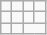<table class="wikitable">
<tr style="vertical-align:top;">
<td><strong></strong> </td>
<td><strong></strong> </td>
<td><strong></strong> </td>
<td><strong></strong> </td>
</tr>
<tr style="vertical-align:top;">
<td><strong></strong> </td>
<td><strong></strong> </td>
<td><strong></strong> </td>
<td><strong></strong> </td>
</tr>
<tr style="vertical-align:top;">
<td><strong></strong> </td>
<td><strong></strong> </td>
</tr>
</table>
